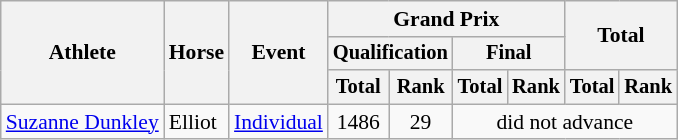<table class=wikitable style="font-size:90%">
<tr>
<th rowspan="3">Athlete</th>
<th rowspan="3">Horse</th>
<th rowspan="3">Event</th>
<th colspan="4">Grand Prix</th>
<th colspan="2" rowspan="2">Total</th>
</tr>
<tr style="font-size:95%">
<th colspan="2">Qualification</th>
<th colspan="2">Final</th>
</tr>
<tr style="font-size:95%">
<th colspan="1" rowspan="1">Total</th>
<th>Rank</th>
<th>Total</th>
<th>Rank</th>
<th>Total</th>
<th>Rank</th>
</tr>
<tr align=center>
<td align=left><a href='#'>Suzanne Dunkley</a></td>
<td align=left>Elliot</td>
<td align=left><a href='#'>Individual</a></td>
<td>1486</td>
<td>29</td>
<td colspan=4>did not advance</td>
</tr>
</table>
